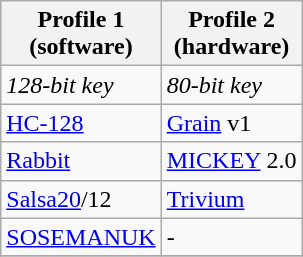<table class="wikitable">
<tr>
<th>Profile 1 <br> (software)</th>
<th>Profile 2 <br> (hardware)</th>
</tr>
<tr>
<td><em>128-bit key</em></td>
<td><em>80-bit key</em></td>
</tr>
<tr>
<td><a href='#'>HC-128</a></td>
<td><a href='#'>Grain</a> v1</td>
</tr>
<tr>
<td><a href='#'>Rabbit</a></td>
<td><a href='#'>MICKEY</a> 2.0</td>
</tr>
<tr>
<td><a href='#'>Salsa20</a>/12</td>
<td><a href='#'>Trivium</a></td>
</tr>
<tr>
<td><a href='#'>SOSEMANUK</a></td>
<td>-</td>
</tr>
<tr>
</tr>
</table>
